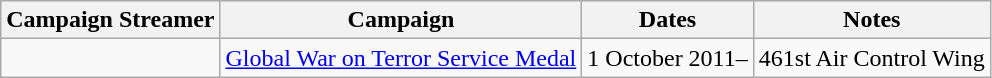<table class="wikitable">
<tr style="background:#efefef;">
<th>Campaign Streamer</th>
<th>Campaign</th>
<th>Dates</th>
<th>Notes</th>
</tr>
<tr>
<td></td>
<td><a href='#'>Global War on Terror Service Medal</a></td>
<td>1 October 2011–</td>
<td>461st Air Control Wing</td>
</tr>
</table>
